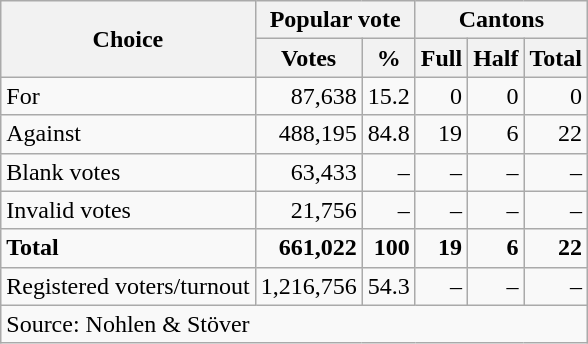<table class=wikitable style=text-align:right>
<tr>
<th rowspan=2>Choice</th>
<th colspan=2>Popular vote</th>
<th colspan=3>Cantons</th>
</tr>
<tr>
<th>Votes</th>
<th>%</th>
<th>Full</th>
<th>Half</th>
<th>Total</th>
</tr>
<tr>
<td align=left>For</td>
<td>87,638</td>
<td>15.2</td>
<td>0</td>
<td>0</td>
<td>0</td>
</tr>
<tr>
<td align=left>Against</td>
<td>488,195</td>
<td>84.8</td>
<td>19</td>
<td>6</td>
<td>22</td>
</tr>
<tr>
<td align=left>Blank votes</td>
<td>63,433</td>
<td>–</td>
<td>–</td>
<td>–</td>
<td>–</td>
</tr>
<tr>
<td align=left>Invalid votes</td>
<td>21,756</td>
<td>–</td>
<td>–</td>
<td>–</td>
<td>–</td>
</tr>
<tr>
<td align=left><strong>Total</strong></td>
<td><strong>661,022</strong></td>
<td><strong>100</strong></td>
<td><strong>19</strong></td>
<td><strong>6</strong></td>
<td><strong>22</strong></td>
</tr>
<tr>
<td align=left>Registered voters/turnout</td>
<td>1,216,756</td>
<td>54.3</td>
<td>–</td>
<td>–</td>
<td>–</td>
</tr>
<tr>
<td align=left colspan=6>Source: Nohlen & Stöver</td>
</tr>
</table>
